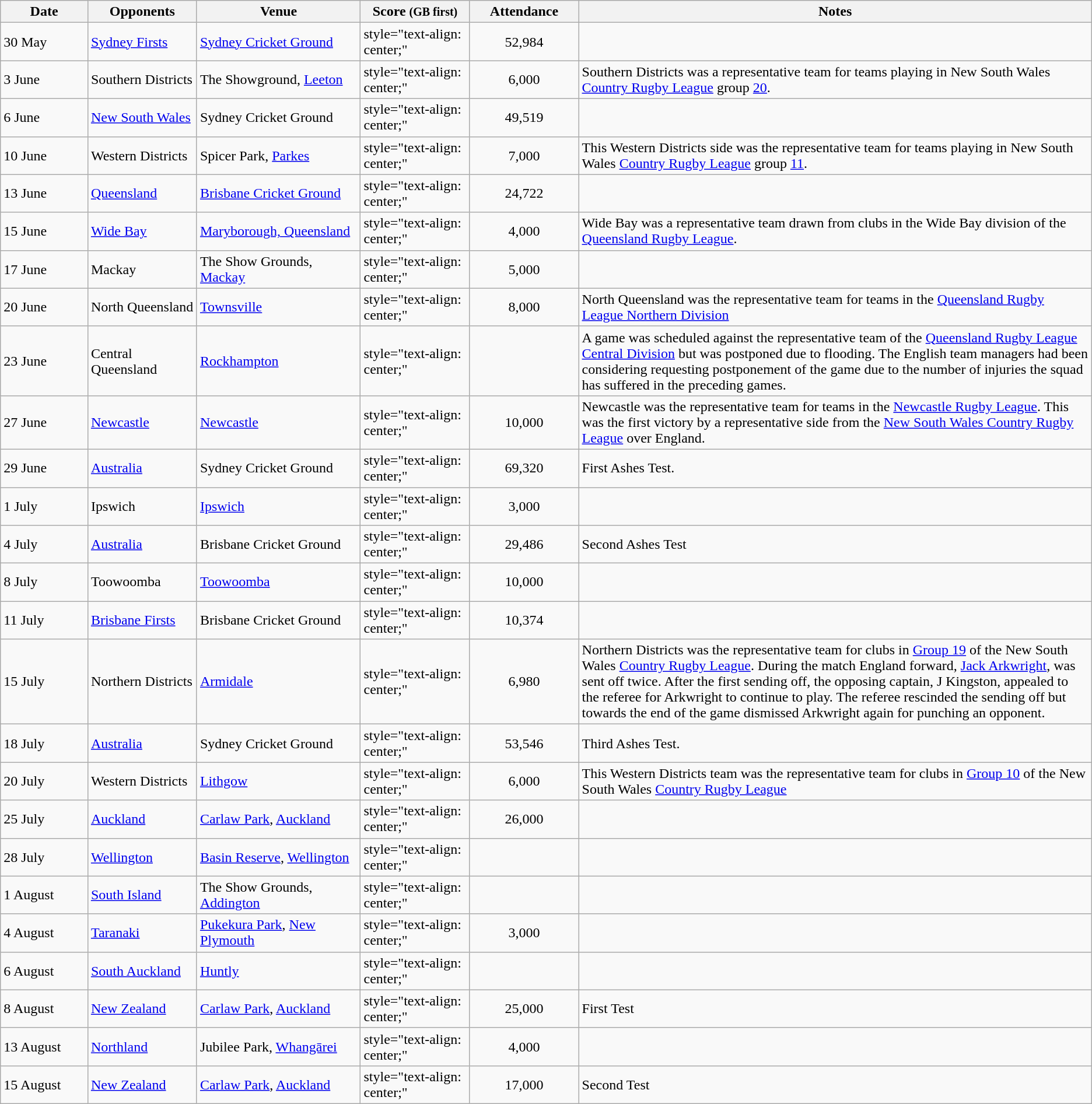<table class="wikitable">
<tr>
<th style="width: 8%;">Date</th>
<th style="width: 10%;">Opponents</th>
<th style="width: 15%;">Venue</th>
<th style="width: 10%;">Score <small>(GB first)</small></th>
<th style="width: 10%;">Attendance</th>
<th style="width: 47%;">Notes</th>
</tr>
<tr>
<td>30 May</td>
<td><a href='#'>Sydney Firsts</a></td>
<td><a href='#'>Sydney Cricket Ground</a></td>
<td>style="text-align: center;"  </td>
<td style="text-align: center;">52,984</td>
<td></td>
</tr>
<tr>
<td>3 June</td>
<td>Southern Districts</td>
<td>The Showground, <a href='#'>Leeton</a></td>
<td>style="text-align: center;"  </td>
<td style="text-align: center;">6,000</td>
<td>Southern Districts was a representative team for teams playing in New South Wales <a href='#'>Country Rugby League</a> group <a href='#'>20</a>.</td>
</tr>
<tr>
<td>6 June</td>
<td><a href='#'>New South Wales</a></td>
<td>Sydney Cricket Ground</td>
<td>style="text-align: center;"  </td>
<td style="text-align: center;">49,519</td>
<td></td>
</tr>
<tr>
<td>10 June</td>
<td>Western Districts</td>
<td>Spicer Park, <a href='#'>Parkes</a></td>
<td>style="text-align: center;"  </td>
<td style="text-align: center;">7,000</td>
<td>This Western Districts side was the representative team for teams playing in New South Wales <a href='#'>Country Rugby League</a> group <a href='#'>11</a>.</td>
</tr>
<tr>
<td>13 June</td>
<td><a href='#'>Queensland</a></td>
<td><a href='#'>Brisbane Cricket Ground</a></td>
<td>style="text-align: center;"  </td>
<td style="text-align: center;">24,722</td>
<td></td>
</tr>
<tr>
<td>15 June</td>
<td><a href='#'>Wide Bay</a></td>
<td><a href='#'>Maryborough, Queensland</a></td>
<td>style="text-align: center;"  </td>
<td style="text-align: center;">4,000</td>
<td>Wide Bay was a representative team drawn from clubs in the Wide Bay division of the <a href='#'>Queensland Rugby League</a>.</td>
</tr>
<tr>
<td>17 June</td>
<td>Mackay</td>
<td>The Show Grounds, <a href='#'>Mackay</a></td>
<td>style="text-align: center;"  </td>
<td style="text-align: center;">5,000</td>
<td></td>
</tr>
<tr>
<td>20 June</td>
<td>North Queensland</td>
<td><a href='#'>Townsville</a></td>
<td>style="text-align: center;"  </td>
<td style="text-align: center;">8,000</td>
<td>North Queensland was the representative team for teams in the <a href='#'>Queensland Rugby League Northern Division</a></td>
</tr>
<tr>
<td>23 June</td>
<td>Central Queensland</td>
<td><a href='#'>Rockhampton</a></td>
<td>style="text-align: center;"  </td>
<td></td>
<td>A game was scheduled against the representative team of the <a href='#'>Queensland Rugby League Central Division</a> but was postponed due to flooding. The English team managers had been considering requesting postponement of the game due to the number of injuries the squad has suffered in the preceding games.</td>
</tr>
<tr>
<td>27 June</td>
<td><a href='#'>Newcastle</a></td>
<td><a href='#'>Newcastle</a></td>
<td>style="text-align: center;"  </td>
<td style="text-align: center;">10,000</td>
<td>Newcastle was the representative team for teams in the <a href='#'>Newcastle Rugby League</a>. This was the first victory by a representative side from the <a href='#'>New South Wales Country Rugby League</a> over England.</td>
</tr>
<tr>
<td>29 June</td>
<td><a href='#'>Australia</a></td>
<td>Sydney Cricket Ground</td>
<td>style="text-align: center;"  </td>
<td style="text-align: center;">69,320</td>
<td>First Ashes Test.</td>
</tr>
<tr>
<td>1 July</td>
<td>Ipswich</td>
<td><a href='#'>Ipswich</a></td>
<td>style="text-align: center;"  </td>
<td style="text-align: center;">3,000</td>
<td></td>
</tr>
<tr>
<td>4 July</td>
<td><a href='#'>Australia</a></td>
<td>Brisbane Cricket Ground</td>
<td>style="text-align: center;"  </td>
<td style="text-align: center;">29,486</td>
<td>Second Ashes Test</td>
</tr>
<tr>
<td>8 July</td>
<td>Toowoomba</td>
<td><a href='#'>Toowoomba</a></td>
<td>style="text-align: center;"  </td>
<td style="text-align: center;">10,000</td>
<td></td>
</tr>
<tr>
<td>11 July</td>
<td><a href='#'>Brisbane Firsts</a></td>
<td>Brisbane Cricket Ground</td>
<td>style="text-align: center;"  </td>
<td style="text-align: center;">10,374</td>
<td></td>
</tr>
<tr>
<td>15 July</td>
<td>Northern Districts</td>
<td><a href='#'>Armidale</a></td>
<td>style="text-align: center;"  </td>
<td style="text-align: center;">6,980</td>
<td>Northern Districts was the representative team for clubs in <a href='#'>Group 19</a> of the New South Wales <a href='#'>Country Rugby League</a>. During the match England forward, <a href='#'>Jack Arkwright</a>, was sent off twice. After the first sending off, the opposing captain, J Kingston, appealed to the referee for Arkwright to continue to play. The referee rescinded the sending off but towards the end of the game dismissed Arkwright again for punching an opponent.</td>
</tr>
<tr>
<td>18 July</td>
<td><a href='#'>Australia</a></td>
<td>Sydney Cricket Ground</td>
<td>style="text-align: center;"  </td>
<td style="text-align: center;">53,546</td>
<td>Third Ashes Test.</td>
</tr>
<tr>
<td>20 July</td>
<td>Western Districts</td>
<td><a href='#'>Lithgow</a></td>
<td>style="text-align: center;"  </td>
<td style="text-align: center;">6,000</td>
<td>This Western Districts team was the representative team for clubs in <a href='#'>Group 10</a> of the New South Wales <a href='#'>Country Rugby League</a></td>
</tr>
<tr>
<td>25 July</td>
<td><a href='#'>Auckland</a></td>
<td><a href='#'>Carlaw Park</a>, <a href='#'>Auckland</a></td>
<td>style="text-align: center;"  </td>
<td style="text-align: center;">26,000</td>
<td></td>
</tr>
<tr>
<td>28 July</td>
<td><a href='#'>Wellington</a></td>
<td><a href='#'>Basin Reserve</a>, <a href='#'>Wellington</a></td>
<td>style="text-align: center;"  </td>
<td style="text-align: center;"></td>
<td></td>
</tr>
<tr>
<td>1 August</td>
<td><a href='#'>South Island</a></td>
<td>The Show Grounds, <a href='#'>Addington</a></td>
<td>style="text-align: center;"  </td>
<td style="text-align: center;"></td>
<td></td>
</tr>
<tr>
<td>4 August</td>
<td><a href='#'>Taranaki</a></td>
<td><a href='#'>Pukekura Park</a>, <a href='#'>New Plymouth</a></td>
<td>style="text-align: center;"  </td>
<td style="text-align: center;">3,000</td>
<td></td>
</tr>
<tr>
<td>6 August</td>
<td><a href='#'>South Auckland</a></td>
<td><a href='#'>Huntly</a></td>
<td>style="text-align: center;"  </td>
<td style="text-align: center;"></td>
<td></td>
</tr>
<tr>
<td>8 August</td>
<td><a href='#'>New Zealand</a></td>
<td><a href='#'>Carlaw Park</a>, <a href='#'>Auckland</a></td>
<td>style="text-align: center;"  </td>
<td style="text-align: center;">25,000</td>
<td>First Test</td>
</tr>
<tr>
<td>13 August</td>
<td><a href='#'>Northland</a></td>
<td>Jubilee Park, <a href='#'>Whangārei</a></td>
<td>style="text-align: center;"  </td>
<td style="text-align: center;">4,000</td>
<td></td>
</tr>
<tr>
<td>15 August</td>
<td><a href='#'>New Zealand</a></td>
<td><a href='#'>Carlaw Park</a>, <a href='#'>Auckland</a></td>
<td>style="text-align: center;"  </td>
<td style="text-align: center;">17,000</td>
<td>Second Test</td>
</tr>
</table>
